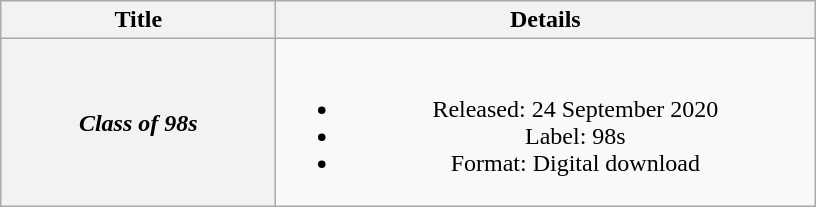<table class="wikitable plainrowheaders" style="text-align:center;">
<tr>
<th scope="col" style="width:11em;">Title</th>
<th scope="col" style="width:22em;">Details</th>
</tr>
<tr>
<th scope="row"><em>Class of 98s</em></th>
<td><br><ul><li>Released: 24 September 2020</li><li>Label: 98s</li><li>Format: Digital download</li></ul></td>
</tr>
</table>
